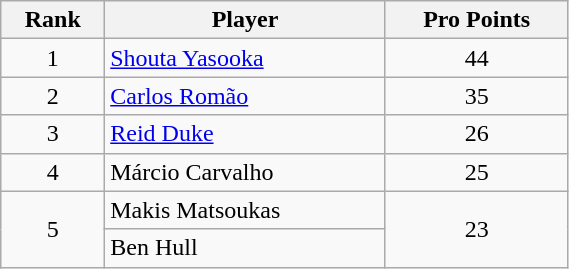<table class="wikitable" width=30%>
<tr>
<th>Rank</th>
<th>Player</th>
<th>Pro Points</th>
</tr>
<tr>
<td align=center>1</td>
<td> <a href='#'>Shouta Yasooka</a></td>
<td align=center>44</td>
</tr>
<tr>
<td align=center>2</td>
<td> <a href='#'>Carlos Romão</a></td>
<td align=center>35</td>
</tr>
<tr>
<td align=center>3</td>
<td> <a href='#'>Reid Duke</a></td>
<td align=center>26</td>
</tr>
<tr>
<td align=center>4</td>
<td> Márcio Carvalho</td>
<td align=center>25</td>
</tr>
<tr>
<td align=center rowspan=2>5</td>
<td> Makis Matsoukas</td>
<td align=center rowspan=2>23</td>
</tr>
<tr>
<td> Ben Hull</td>
</tr>
</table>
